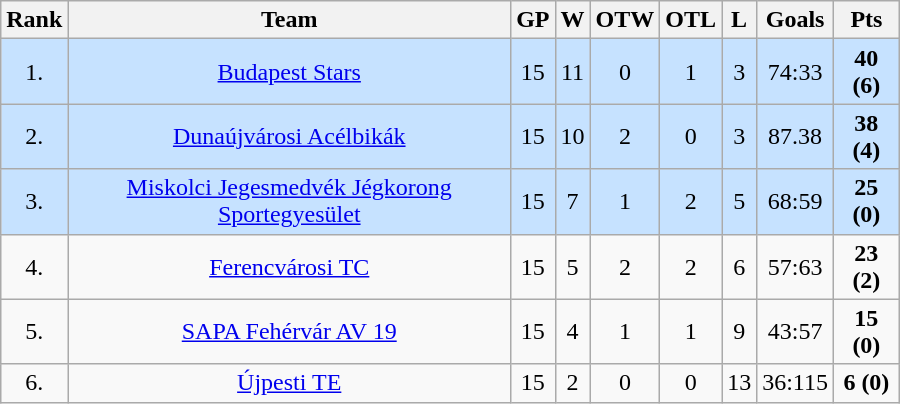<table class="wikitable" style="width:600px;">
<tr>
<th>Rank</th>
<th>Team</th>
<th>GP</th>
<th>W</th>
<th>OTW</th>
<th>OTL</th>
<th>L</th>
<th>Goals</th>
<th>Pts</th>
</tr>
<tr align="center" bgcolor="#C6E2FF">
<td>1.</td>
<td><a href='#'>Budapest Stars</a></td>
<td>15</td>
<td>11</td>
<td>0</td>
<td>1</td>
<td>3</td>
<td>74:33</td>
<td><strong>40 (6)</strong></td>
</tr>
<tr align="center" bgcolor="#C6E2FF">
<td>2.</td>
<td><a href='#'>Dunaújvárosi Acélbikák</a></td>
<td>15</td>
<td>10</td>
<td>2</td>
<td>0</td>
<td>3</td>
<td>87.38</td>
<td><strong>38 (4)</strong></td>
</tr>
<tr align="center" bgcolor="#C6E2FF">
<td>3.</td>
<td><a href='#'>Miskolci Jegesmedvék Jégkorong Sportegyesület</a></td>
<td>15</td>
<td>7</td>
<td>1</td>
<td>2</td>
<td>5</td>
<td>68:59</td>
<td><strong>25 (0)</strong></td>
</tr>
<tr align="center">
<td>4.</td>
<td><a href='#'>Ferencvárosi TC</a></td>
<td>15</td>
<td>5</td>
<td>2</td>
<td>2</td>
<td>6</td>
<td>57:63</td>
<td><strong>23 (2)</strong></td>
</tr>
<tr align="center">
<td>5.</td>
<td><a href='#'>SAPA Fehérvár AV 19</a></td>
<td>15</td>
<td>4</td>
<td>1</td>
<td>1</td>
<td>9</td>
<td>43:57</td>
<td><strong>15 (0)</strong></td>
</tr>
<tr align="center">
<td>6.</td>
<td><a href='#'>Újpesti TE</a></td>
<td>15</td>
<td>2</td>
<td>0</td>
<td>0</td>
<td>13</td>
<td>36:115</td>
<td><strong>6 (0)</strong></td>
</tr>
</table>
